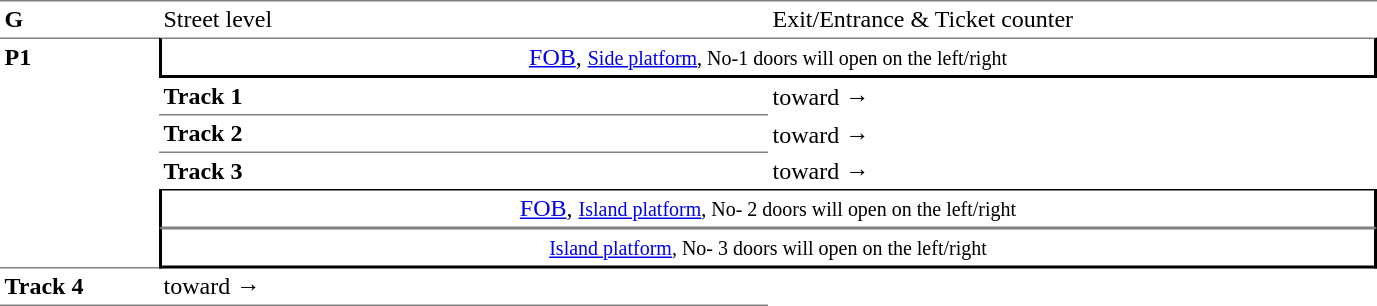<table table border=0 cellspacing=0 cellpadding=3>
<tr>
<td style="border-top:solid 1px gray;" width=50 valign=top><strong>G</strong></td>
<td style="border-top:solid 1px gray;" width=100 valign=top>Street level</td>
<td style="border-top:solid 1px gray;" width=400 valign=top>Exit/Entrance & Ticket counter</td>
</tr>
<tr>
<td style="border-top:solid 1px gray;border-bottom:solid 1px gray;" width=50 rowspan=6 valign=top><strong>P1</strong></td>
<td style="border-top:solid 1px gray;border-right:solid 2px black;border-left:solid 2px black;border-bottom:solid 2px black;text-align:center;" colspan=2><a href='#'>FOB</a>, <small><a href='#'>Side platform</a>, No-1 doors will open on the left/right</small></td>
</tr>
<tr>
<td style="border-bottom:solid 1px gray;" width=100><strong>Track 1</strong></td>
<td>  toward →</td>
</tr>
<tr>
<td style="border-bottom:solid 1px gray;" width=100><strong>Track 2</strong></td>
<td>  toward →</td>
</tr>
<tr>
<td><strong>Track 3</strong></td>
<td>  toward →</td>
</tr>
<tr>
<td style="border-top:solid 1px black;border-right:solid 2px black;border-left:solid 2px black;border-bottom:solid 1px gray;text-align:center;" colspan=2><a href='#'>FOB</a>, <small><a href='#'>Island platform</a>, No- 2 doors will open on the left/right </small></td>
</tr>
<tr>
<td style="border-top:solid 1px gray;border-right:solid 2px black;border-left:solid 2px black;border-bottom:solid 2px black;text-align:center;" colspan=2><small><a href='#'>Island platform</a>, No- 3 doors will open on the left/right</small></td>
</tr>
<tr>
<td style="border-bottom:solid 1px gray;" width=100><strong>Track 4</strong></td>
<td style="border-bottom:solid 1px gray;" width=400>toward →</td>
</tr>
</table>
